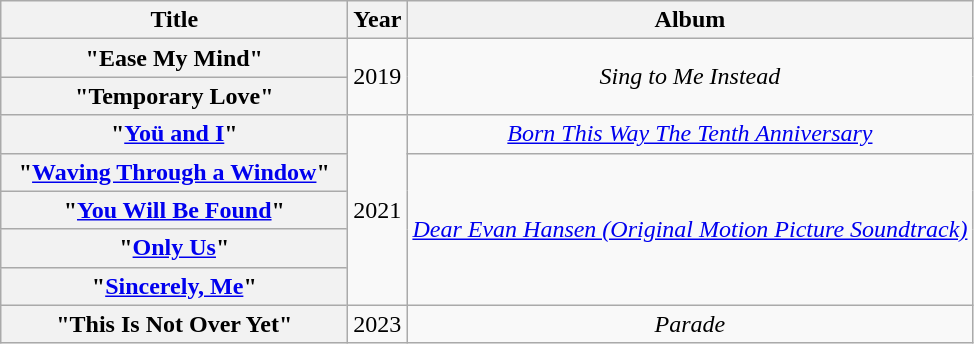<table class="wikitable plainrowheaders" style="text-align:center;">
<tr>
<th scope="col" style="width:14em;">Title</th>
<th scope="col" style="width:1em;">Year</th>
<th scope="col">Album</th>
</tr>
<tr>
<th scope="row">"Ease My Mind"</th>
<td rowspan="2">2019</td>
<td rowspan="2"><em>Sing to Me Instead</em></td>
</tr>
<tr>
<th scope="row">"Temporary Love"</th>
</tr>
<tr>
<th scope="row">"<a href='#'>Yoü and I</a>"</th>
<td rowspan="5">2021</td>
<td><em><a href='#'>Born This Way The Tenth Anniversary</a></em></td>
</tr>
<tr>
<th scope="row">"<a href='#'>Waving Through a Window</a>"</th>
<td rowspan="4"><em><a href='#'>Dear Evan Hansen (Original Motion Picture Soundtrack)</a></em></td>
</tr>
<tr>
<th scope="row">"<a href='#'>You Will Be Found</a>"<br></th>
</tr>
<tr>
<th scope="row">"<a href='#'>Only Us</a>"<br></th>
</tr>
<tr>
<th scope="row">"<a href='#'>Sincerely, Me</a>"<br></th>
</tr>
<tr>
<th scope="row">"This Is Not Over Yet" <br></th>
<td rowspan="1">2023</td>
<td rowspan="1"><em>Parade</em></td>
</tr>
</table>
